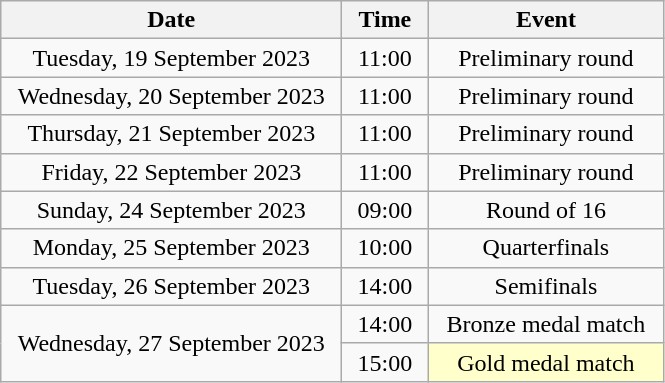<table class = "wikitable" style="text-align:center;">
<tr>
<th width=220>Date</th>
<th width=50>Time</th>
<th width=150>Event</th>
</tr>
<tr>
<td>Tuesday, 19 September 2023</td>
<td>11:00</td>
<td>Preliminary round</td>
</tr>
<tr>
<td>Wednesday, 20 September 2023</td>
<td>11:00</td>
<td>Preliminary round</td>
</tr>
<tr>
<td>Thursday, 21 September 2023</td>
<td>11:00</td>
<td>Preliminary round</td>
</tr>
<tr>
<td>Friday, 22 September 2023</td>
<td>11:00</td>
<td>Preliminary round</td>
</tr>
<tr>
<td>Sunday, 24 September 2023</td>
<td>09:00</td>
<td>Round of 16</td>
</tr>
<tr>
<td>Monday, 25 September 2023</td>
<td>10:00</td>
<td>Quarterfinals</td>
</tr>
<tr>
<td>Tuesday, 26 September 2023</td>
<td>14:00</td>
<td>Semifinals</td>
</tr>
<tr>
<td rowspan=2>Wednesday, 27 September 2023</td>
<td>14:00</td>
<td>Bronze medal match</td>
</tr>
<tr>
<td>15:00</td>
<td bgcolor=ffffcc>Gold medal match</td>
</tr>
</table>
